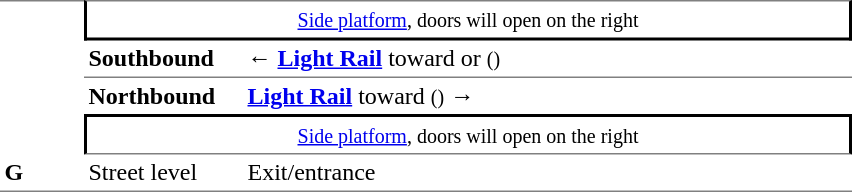<table table border=0 cellspacing=0 cellpadding=3>
<tr>
<td style="border-top:solid 1px gray;border-bottom:solid 1px gray;" rowspan=6 valign=bottom width=50><strong>G</strong></td>
</tr>
<tr>
<td style="border-bottom:solid 2px black;border-right:solid 2px black;border-left:solid 2px black;border-top:solid 1px gray;text-align:center;" colspan=2><small><a href='#'>Side platform</a>, doors will open on the right</small></td>
</tr>
<tr>
<td><span><strong>Southbound</strong></span></td>
<td>← <a href='#'><span><strong>Light Rail</strong></span></a> toward  or  <small>()</small></td>
</tr>
<tr>
<td style="border-top:solid 1px gray;"><span><strong>Northbound</strong></span></td>
<td style="border-top:solid 1px gray;"> <a href='#'><span><strong>Light Rail</strong></span></a> toward  <small>()</small> →</td>
</tr>
<tr>
<td style="border-bottom:solid 1px gray;border-right:solid 2px black;border-left:solid 2px black;border-top:solid 2px black;text-align:center;" colspan=2><small><a href='#'>Side platform</a>, doors will open on the right</small></td>
</tr>
<tr>
<td style="border-bottom:solid 1px gray;" width=100>Street level</td>
<td style="border-bottom:solid 1px gray;" width=400>Exit/entrance</td>
</tr>
</table>
